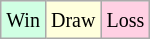<table class="wikitable">
<tr>
<td style="background-color: #d0ffe3;"><small>Win</small></td>
<td style="background-color: #ffffdd;"><small>Draw</small></td>
<td style="background-color: #ffd0e3;"><small>Loss</small></td>
</tr>
</table>
